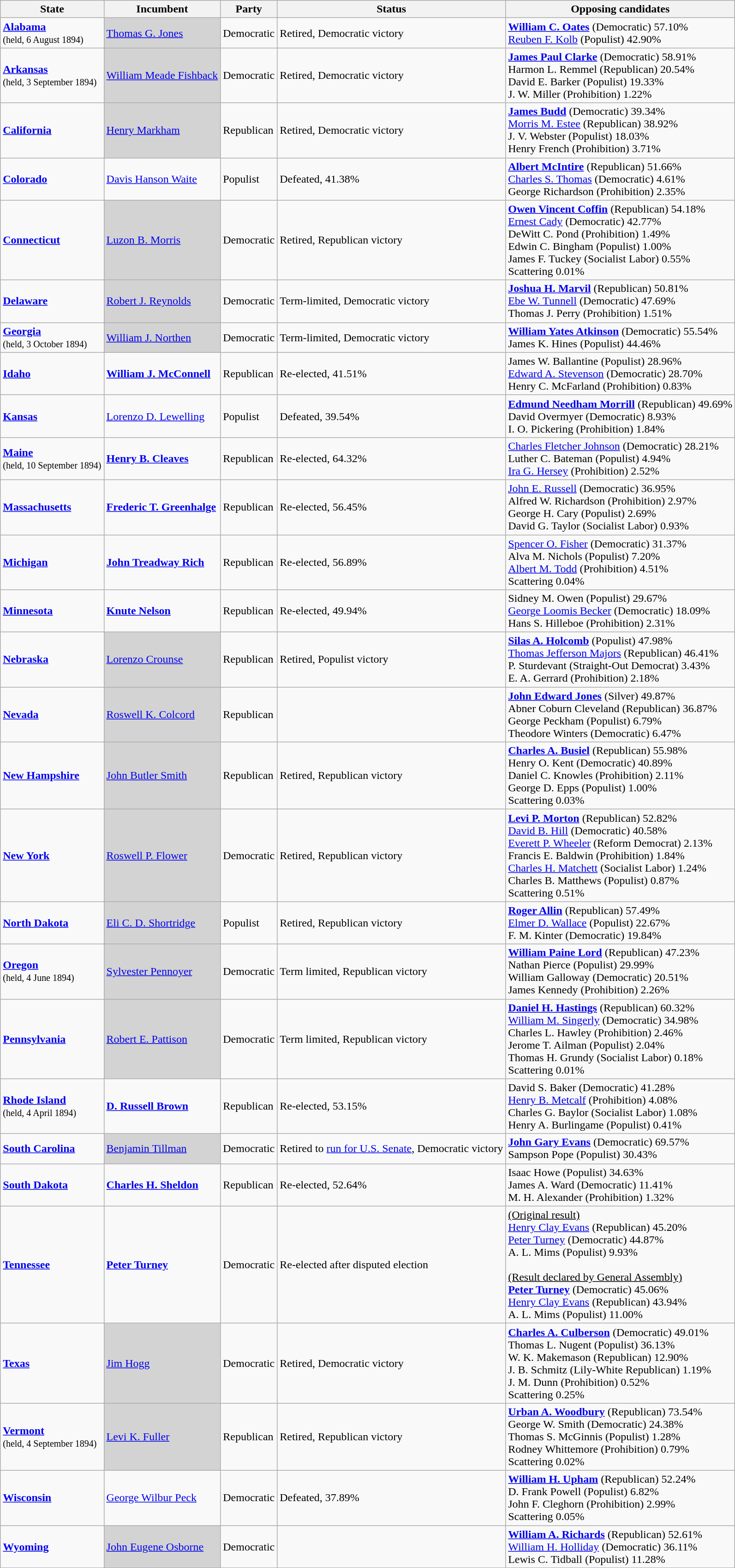<table class="wikitable">
<tr>
<th>State</th>
<th>Incumbent</th>
<th>Party</th>
<th>Status</th>
<th>Opposing candidates</th>
</tr>
<tr>
<td><strong><a href='#'>Alabama</a></strong><br><small>(held, 6 August 1894)</small></td>
<td bgcolor="lightgrey"><a href='#'>Thomas G. Jones</a></td>
<td>Democratic</td>
<td>Retired, Democratic victory</td>
<td><strong><a href='#'>William C. Oates</a></strong> (Democratic) 57.10%<br><a href='#'>Reuben F. Kolb</a> (Populist) 42.90%<br></td>
</tr>
<tr>
<td><strong><a href='#'>Arkansas</a></strong><br><small>(held, 3 September 1894)</small></td>
<td bgcolor="lightgrey"><a href='#'>William Meade Fishback</a></td>
<td>Democratic</td>
<td>Retired, Democratic victory</td>
<td><strong><a href='#'>James Paul Clarke</a></strong> (Democratic) 58.91%<br>Harmon L. Remmel (Republican) 20.54%<br>David E. Barker (Populist) 19.33%<br>J. W. Miller (Prohibition) 1.22%<br></td>
</tr>
<tr>
<td><strong><a href='#'>California</a></strong></td>
<td bgcolor="lightgrey"><a href='#'>Henry Markham</a></td>
<td>Republican</td>
<td>Retired, Democratic victory</td>
<td><strong><a href='#'>James Budd</a></strong> (Democratic) 39.34%<br><a href='#'>Morris M. Estee</a> (Republican) 38.92%<br>J. V. Webster (Populist) 18.03%<br>Henry French (Prohibition) 3.71%<br></td>
</tr>
<tr>
<td><strong><a href='#'>Colorado</a></strong></td>
<td><a href='#'>Davis Hanson Waite</a></td>
<td>Populist</td>
<td>Defeated, 41.38%</td>
<td><strong><a href='#'>Albert McIntire</a></strong> (Republican) 51.66%<br><a href='#'>Charles S. Thomas</a> (Democratic) 4.61%<br>George Richardson (Prohibition) 2.35%<br></td>
</tr>
<tr>
<td><strong><a href='#'>Connecticut</a></strong></td>
<td bgcolor="lightgrey"><a href='#'>Luzon B. Morris</a></td>
<td>Democratic</td>
<td>Retired, Republican victory</td>
<td><strong><a href='#'>Owen Vincent Coffin</a></strong> (Republican) 54.18%<br><a href='#'>Ernest Cady</a> (Democratic) 42.77%<br>DeWitt C. Pond (Prohibition) 1.49%<br>Edwin C. Bingham (Populist) 1.00%<br>James F. Tuckey (Socialist Labor) 0.55%<br>Scattering 0.01%<br></td>
</tr>
<tr>
<td><strong><a href='#'>Delaware</a></strong></td>
<td bgcolor="lightgrey"><a href='#'>Robert J. Reynolds</a></td>
<td>Democratic</td>
<td>Term-limited, Democratic victory</td>
<td><strong><a href='#'>Joshua H. Marvil</a></strong> (Republican) 50.81%<br><a href='#'>Ebe W. Tunnell</a> (Democratic) 47.69%<br>Thomas J. Perry (Prohibition) 1.51%<br></td>
</tr>
<tr>
<td><strong><a href='#'>Georgia</a></strong><br><small>(held, 3 October 1894)</small></td>
<td bgcolor="lightgrey"><a href='#'>William J. Northen</a></td>
<td>Democratic</td>
<td>Term-limited, Democratic victory</td>
<td><strong><a href='#'>William Yates Atkinson</a></strong> (Democratic) 55.54%<br>James K. Hines (Populist) 44.46%<br></td>
</tr>
<tr>
<td><strong><a href='#'>Idaho</a></strong></td>
<td><strong><a href='#'>William J. McConnell</a></strong></td>
<td>Republican</td>
<td>Re-elected, 41.51%</td>
<td>James W. Ballantine (Populist) 28.96%<br><a href='#'>Edward A. Stevenson</a> (Democratic) 28.70%<br>Henry C. McFarland (Prohibition) 0.83%<br></td>
</tr>
<tr>
<td><strong><a href='#'>Kansas</a></strong></td>
<td><a href='#'>Lorenzo D. Lewelling</a></td>
<td>Populist</td>
<td>Defeated, 39.54%</td>
<td><strong><a href='#'>Edmund Needham Morrill</a></strong> (Republican) 49.69%<br>David Overmyer (Democratic) 8.93%<br>I. O. Pickering (Prohibition) 1.84%<br></td>
</tr>
<tr>
<td><strong><a href='#'>Maine</a></strong><br><small>(held, 10 September 1894)</small></td>
<td><strong><a href='#'>Henry B. Cleaves</a></strong></td>
<td>Republican</td>
<td>Re-elected, 64.32%</td>
<td><a href='#'>Charles Fletcher Johnson</a> (Democratic) 28.21%<br>Luther C. Bateman (Populist) 4.94%<br><a href='#'>Ira G. Hersey</a> (Prohibition) 2.52%<br></td>
</tr>
<tr>
<td><strong><a href='#'>Massachusetts</a></strong></td>
<td><strong><a href='#'>Frederic T. Greenhalge</a></strong></td>
<td>Republican</td>
<td>Re-elected, 56.45%</td>
<td><a href='#'>John E. Russell</a> (Democratic) 36.95%<br>Alfred W. Richardson (Prohibition) 2.97%<br>George H. Cary (Populist) 2.69%<br>David G. Taylor (Socialist Labor) 0.93%<br></td>
</tr>
<tr>
<td><strong><a href='#'>Michigan</a></strong></td>
<td><strong><a href='#'>John Treadway Rich</a></strong></td>
<td>Republican</td>
<td>Re-elected, 56.89%</td>
<td><a href='#'>Spencer O. Fisher</a> (Democratic) 31.37%<br>Alva M. Nichols (Populist) 7.20%<br><a href='#'>Albert M. Todd</a> (Prohibition) 4.51%<br>Scattering 0.04%<br></td>
</tr>
<tr>
<td><strong><a href='#'>Minnesota</a></strong></td>
<td><strong><a href='#'>Knute Nelson</a></strong></td>
<td>Republican</td>
<td>Re-elected, 49.94%</td>
<td>Sidney M. Owen (Populist) 29.67%<br><a href='#'>George Loomis Becker</a> (Democratic) 18.09%<br>Hans S. Hilleboe (Prohibition) 2.31%<br></td>
</tr>
<tr>
<td><strong><a href='#'>Nebraska</a></strong></td>
<td bgcolor="lightgrey"><a href='#'>Lorenzo Crounse</a></td>
<td>Republican</td>
<td>Retired, Populist victory</td>
<td><strong><a href='#'>Silas A. Holcomb</a></strong> (Populist) 47.98%<br><a href='#'>Thomas Jefferson Majors</a> (Republican) 46.41%<br>P. Sturdevant (Straight-Out Democrat) 3.43%<br>E. A. Gerrard (Prohibition) 2.18%<br></td>
</tr>
<tr>
<td><strong><a href='#'>Nevada</a></strong></td>
<td bgcolor="lightgrey"><a href='#'>Roswell K. Colcord</a></td>
<td>Republican</td>
<td></td>
<td><strong><a href='#'>John Edward Jones</a></strong> (Silver) 49.87%<br>Abner Coburn Cleveland (Republican) 36.87%<br>George Peckham (Populist) 6.79%<br>Theodore Winters (Democratic) 6.47%<br></td>
</tr>
<tr>
<td><strong><a href='#'>New Hampshire</a></strong></td>
<td bgcolor="lightgrey"><a href='#'>John Butler Smith</a></td>
<td>Republican</td>
<td>Retired, Republican victory</td>
<td><strong><a href='#'>Charles A. Busiel</a></strong> (Republican) 55.98%<br>Henry O. Kent (Democratic) 40.89%<br>Daniel C. Knowles (Prohibition) 2.11%<br>George D. Epps (Populist) 1.00%<br>Scattering 0.03%<br></td>
</tr>
<tr>
<td><strong><a href='#'>New York</a></strong></td>
<td bgcolor="lightgrey"><a href='#'>Roswell P. Flower</a></td>
<td>Democratic</td>
<td>Retired, Republican victory</td>
<td><strong><a href='#'>Levi P. Morton</a></strong> (Republican) 52.82%<br><a href='#'>David B. Hill</a> (Democratic) 40.58%<br><a href='#'>Everett P. Wheeler</a> (Reform Democrat) 2.13%<br>Francis E. Baldwin (Prohibition) 1.84%<br><a href='#'>Charles H. Matchett</a> (Socialist Labor) 1.24%<br>Charles B. Matthews (Populist) 0.87%<br>Scattering 0.51%<br></td>
</tr>
<tr>
<td><strong><a href='#'>North Dakota</a></strong></td>
<td bgcolor="lightgrey"><a href='#'>Eli C. D. Shortridge</a></td>
<td>Populist</td>
<td>Retired, Republican victory</td>
<td><strong><a href='#'>Roger Allin</a></strong> (Republican) 57.49%<br><a href='#'>Elmer D. Wallace</a> (Populist) 22.67%<br>F. M. Kinter (Democratic) 19.84%</td>
</tr>
<tr>
<td><strong><a href='#'>Oregon</a></strong><br><small>(held, 4 June 1894)</small></td>
<td bgcolor="lightgrey"><a href='#'>Sylvester Pennoyer</a></td>
<td>Democratic</td>
<td>Term limited, Republican victory</td>
<td><strong><a href='#'>William Paine Lord</a></strong> (Republican) 47.23%<br>Nathan Pierce (Populist) 29.99%<br>William Galloway (Democratic) 20.51%<br>James Kennedy (Prohibition) 2.26%<br></td>
</tr>
<tr>
<td><strong><a href='#'>Pennsylvania</a></strong></td>
<td bgcolor="lightgrey"><a href='#'>Robert E. Pattison</a></td>
<td>Democratic</td>
<td>Term limited, Republican victory</td>
<td><strong><a href='#'>Daniel H. Hastings</a></strong> (Republican) 60.32%<br><a href='#'>William M. Singerly</a> (Democratic) 34.98%<br>Charles L. Hawley (Prohibition) 2.46%<br>Jerome T. Ailman (Populist) 2.04%<br>Thomas H. Grundy (Socialist Labor) 0.18%<br>Scattering 0.01%<br></td>
</tr>
<tr>
<td><strong><a href='#'>Rhode Island</a></strong><br><small>(held, 4 April 1894)</small></td>
<td><strong><a href='#'>D. Russell Brown</a></strong></td>
<td>Republican</td>
<td>Re-elected, 53.15%</td>
<td>David S. Baker (Democratic) 41.28%<br><a href='#'>Henry B. Metcalf</a> (Prohibition) 4.08%<br>Charles G. Baylor (Socialist Labor) 1.08%<br>Henry A. Burlingame (Populist) 0.41%<br></td>
</tr>
<tr>
<td><strong><a href='#'>South Carolina</a></strong></td>
<td bgcolor="lightgrey"><a href='#'>Benjamin Tillman</a></td>
<td>Democratic</td>
<td>Retired to <a href='#'>run for U.S. Senate</a>, Democratic victory</td>
<td><strong><a href='#'>John Gary Evans</a></strong> (Democratic) 69.57%<br>Sampson Pope (Populist) 30.43%<br></td>
</tr>
<tr>
<td><strong><a href='#'>South Dakota</a></strong></td>
<td><strong><a href='#'>Charles H. Sheldon</a></strong></td>
<td>Republican</td>
<td>Re-elected, 52.64%</td>
<td>Isaac Howe (Populist) 34.63%<br>James A. Ward (Democratic) 11.41%<br>M. H. Alexander (Prohibition) 1.32%<br></td>
</tr>
<tr>
<td><strong><a href='#'>Tennessee</a></strong></td>
<td><strong><a href='#'>Peter Turney</a></strong></td>
<td>Democratic</td>
<td>Re-elected after disputed election</td>
<td><u>(Original result)</u><br><a href='#'>Henry Clay Evans</a> (Republican) 45.20%<br><a href='#'>Peter Turney</a> (Democratic) 44.87%<br>A. L. Mims (Populist) 9.93%<br><br><u>(Result declared by General Assembly)</u><br><strong><a href='#'>Peter Turney</a></strong> (Democratic) 45.06%<br><a href='#'>Henry Clay Evans</a> (Republican) 43.94%<br>A. L. Mims (Populist) 11.00%<br></td>
</tr>
<tr>
<td><strong><a href='#'>Texas</a></strong></td>
<td bgcolor="lightgrey"><a href='#'>Jim Hogg</a></td>
<td>Democratic</td>
<td>Retired, Democratic victory</td>
<td><strong><a href='#'>Charles A. Culberson</a></strong> (Democratic) 49.01%<br>Thomas L. Nugent (Populist) 36.13%<br>W. K. Makemason (Republican) 12.90%<br>J. B. Schmitz (Lily-White Republican) 1.19%<br>J. M. Dunn (Prohibition) 0.52%<br>Scattering 0.25%<br></td>
</tr>
<tr>
<td><strong><a href='#'>Vermont</a></strong><br><small>(held, 4 September 1894)</small></td>
<td bgcolor="lightgrey"><a href='#'>Levi K. Fuller</a></td>
<td>Republican</td>
<td>Retired, Republican victory</td>
<td><strong><a href='#'>Urban A. Woodbury</a></strong> (Republican) 73.54%<br>George W. Smith (Democratic) 24.38%<br>Thomas S. McGinnis (Populist) 1.28%<br>Rodney Whittemore (Prohibition) 0.79%<br>Scattering 0.02%<br></td>
</tr>
<tr>
<td><strong><a href='#'>Wisconsin</a></strong></td>
<td><a href='#'>George Wilbur Peck</a></td>
<td>Democratic</td>
<td>Defeated, 37.89%</td>
<td><strong><a href='#'>William H. Upham</a></strong> (Republican) 52.24%<br>D. Frank Powell (Populist) 6.82%<br>John F. Cleghorn (Prohibition) 2.99%<br>Scattering 0.05%<br></td>
</tr>
<tr>
<td><strong><a href='#'>Wyoming</a></strong></td>
<td bgcolor="lightgrey"><a href='#'>John Eugene Osborne</a></td>
<td>Democratic</td>
<td></td>
<td><strong><a href='#'>William A. Richards</a></strong> (Republican) 52.61%<br><a href='#'>William H. Holliday</a> (Democratic) 36.11%<br>Lewis C. Tidball (Populist) 11.28%<br></td>
</tr>
</table>
